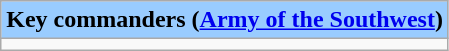<table class="wikitable floatright">
<tr>
<th style="background:#9cf;">Key commanders (<a href='#'>Army of the Southwest</a>)</th>
</tr>
<tr>
<td></td>
</tr>
</table>
